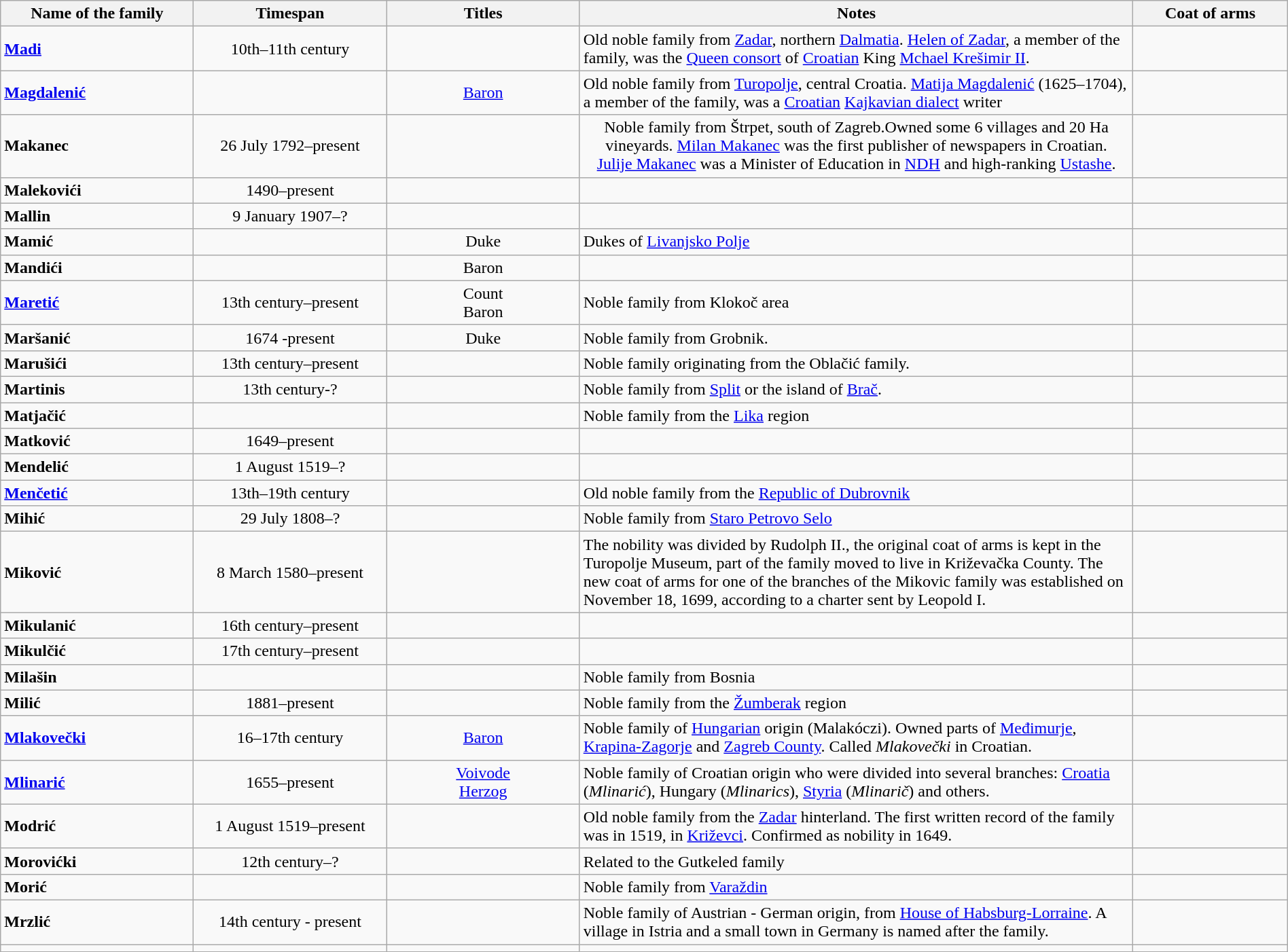<table class="wikitable" style="text-align:center" width=100%>
<tr>
<th bgcolor="silver" ! width="15%">Name of the family</th>
<th bgcolor="silver" ! width="15%">Timespan</th>
<th bgcolor="silver" ! width="15%">Titles</th>
<th bgcolor="silver" ! width="43%">Notes</th>
<th bgcolor="silver" ! width="12%">Coat of arms</th>
</tr>
<tr>
<td align="left"><a href='#'><strong>Madi</strong></a></td>
<td align="center">10th–11th century</td>
<td align="center"></td>
<td align="left">Old noble family from <a href='#'>Zadar</a>, northern <a href='#'>Dalmatia</a>. <a href='#'>Helen of Zadar</a>, a member of the family, was the <a href='#'>Queen consort</a> of <a href='#'>Croatian</a> King <a href='#'>Mchael Krešimir II</a>.</td>
<td align="center"></td>
</tr>
<tr>
<td align="left"><strong><a href='#'>Magdalenić</a></strong></td>
<td align="center"></td>
<td align="center"><a href='#'>Baron</a></td>
<td align="left">Old noble family from <a href='#'>Turopolje</a>, central Croatia. <a href='#'>Matija Magdalenić</a> (1625–1704), a member of the family, was a <a href='#'>Croatian</a> <a href='#'>Kajkavian dialect</a> writer</td>
<td align="center"></td>
</tr>
<tr>
<td align="left"><strong>Makanec</strong></td>
<td>26 July 1792–present</td>
<td></td>
<td>Noble family from Štrpet, south of Zagreb.Owned some 6 villages and 20 Ha vineyards. <a href='#'>Milan Makanec</a> was the first publisher of newspapers in Croatian.<br><a href='#'>Julije Makanec</a> was a Minister of Education in <a href='#'>NDH</a> and high-ranking <a href='#'>Ustashe</a>.</td>
<td></td>
</tr>
<tr>
<td align="left"><strong>Malekovići</strong></td>
<td>1490–present</td>
<td></td>
<td></td>
<td></td>
</tr>
<tr>
<td align="left"><strong>Mallin</strong></td>
<td>9 January 1907–?</td>
<td></td>
<td></td>
<td></td>
</tr>
<tr>
<td align="left"><strong>Mamić</strong></td>
<td></td>
<td>Duke</td>
<td align="left">Dukes of <a href='#'>Livanjsko Polje</a></td>
<td></td>
</tr>
<tr>
<td align="left"><strong>Mandići</strong></td>
<td></td>
<td>Baron</td>
<td></td>
<td></td>
</tr>
<tr>
<td align="left"><strong><a href='#'>Maretić</a></strong></td>
<td align="center">13th century–present</td>
<td align="center">Count<br>Baron</td>
<td align="left">Noble family from Klokoč area</td>
<td align="center"></td>
</tr>
<tr>
<td align="left"><strong>Maršanić</strong></td>
<td align="center">1674 -present</td>
<td align="center">Duke</td>
<td align="left">Noble family from Grobnik.</td>
<td></td>
</tr>
<tr>
<td align="left"><strong>Marušići</strong></td>
<td>13th century–present</td>
<td></td>
<td align="left">Noble family originating from the Oblačić family.</td>
<td></td>
</tr>
<tr>
<td align="left"><strong>Martinis</strong></td>
<td>13th century-?</td>
<td></td>
<td align="left">Noble family from <a href='#'>Split</a> or the island of <a href='#'>Brač</a>.</td>
<td></td>
</tr>
<tr>
<td align="left"><strong>Matjačić</strong></td>
<td></td>
<td></td>
<td align="left">Noble family from the <a href='#'>Lika</a> region</td>
<td></td>
</tr>
<tr>
<td align="left"><strong>Matković</strong></td>
<td>1649–present</td>
<td></td>
<td></td>
<td></td>
</tr>
<tr>
<td align="left"><strong>Mendelić</strong></td>
<td>1 August 1519–?</td>
<td></td>
<td></td>
<td></td>
</tr>
<tr>
<td align="left"><a href='#'><strong>Menčetić</strong></a></td>
<td>13th–19th century</td>
<td></td>
<td align="left">Old noble family from the <a href='#'>Republic of Dubrovnik</a></td>
<td></td>
</tr>
<tr>
<td align="left"><strong>Mihić</strong></td>
<td>29 July 1808–?</td>
<td></td>
<td align="left">Noble family from <a href='#'>Staro Petrovo Selo</a></td>
<td></td>
</tr>
<tr>
<td align="left"><strong>Miković</strong></td>
<td>8 March 1580–present</td>
<td></td>
<td align="left">The nobility was divided by Rudolph II., the original coat of arms is kept in the Turopolje Museum, part of the family moved to live in Križevačka County. The new coat of arms for one of the branches of the Mikovic family was established on November 18, 1699, according to a charter sent by Leopold I.</td>
<td align="center"></td>
</tr>
<tr>
<td align="left"><strong>Mikulanić</strong></td>
<td>16th century–present</td>
<td></td>
<td></td>
<td></td>
</tr>
<tr>
<td align="left"><strong>Mikulčić</strong></td>
<td>17th century–present</td>
<td></td>
<td></td>
<td></td>
</tr>
<tr>
<td align="left"><strong>Milašin</strong></td>
<td></td>
<td></td>
<td align="left">Noble family from Bosnia</td>
<td></td>
</tr>
<tr>
<td align="left"><strong>Milić</strong></td>
<td>1881–present</td>
<td></td>
<td align="left">Noble family from the <a href='#'>Žumberak</a> region</td>
<td></td>
</tr>
<tr>
<td align="left"><a href='#'><strong>Mlakovečki</strong></a></td>
<td>16–17th century</td>
<td><a href='#'>Baron</a></td>
<td align="left">Noble family of <a href='#'>Hungarian</a> origin (Malakóczi). Owned parts of <a href='#'>Međimurje</a>, <a href='#'>Krapina-Zagorje</a> and <a href='#'>Zagreb County</a>. Called <em>Mlakovečki</em> in Croatian.</td>
<td></td>
</tr>
<tr>
<td align="left"><a href='#'><strong>Mlinarić</strong></a></td>
<td align="center">1655–present</td>
<td align="center"><a href='#'>Voivode</a><br><a href='#'>Herzog</a></td>
<td align="left">Noble family of Croatian origin who were divided into several branches: <a href='#'>Croatia</a> (<em>Mlinarić</em>), Hungary (<em>Mlinarics</em>), <a href='#'>Styria</a> (<em>Mlinarič</em>) and others.</td>
<td align="center"></td>
</tr>
<tr>
<td align="left"><strong>Modrić</strong></td>
<td>1 August 1519–present</td>
<td></td>
<td align="left">Old noble family from the <a href='#'>Zadar</a> hinterland. The first written record of the family was in 1519, in <a href='#'>Križevci</a>. Confirmed as nobility in 1649.</td>
<td></td>
</tr>
<tr>
<td align="left"><strong>Morovićki</strong></td>
<td>12th century–?</td>
<td></td>
<td align="left">Related to the Gutkeled family</td>
<td></td>
</tr>
<tr>
<td align="left"><strong>Morić</strong></td>
<td></td>
<td></td>
<td align="left">Noble family from <a href='#'>Varaždin</a></td>
<td></td>
</tr>
<tr>
<td align="left"><strong>Mrzlić</strong></td>
<td>14th century - present</td>
<td></td>
<td align="left">Noble family of Austrian - German origin, from <a href='#'>House of Habsburg-Lorraine</a>. A village in Istria and a small town in Germany is named after the family.</td>
<td></td>
</tr>
<tr>
<td></td>
<td></td>
<td></td>
<td></td>
<td></td>
</tr>
</table>
